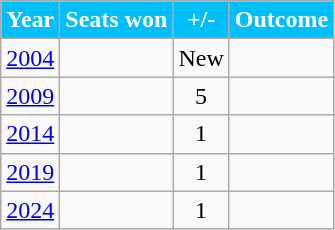<table class="wikitable sortable">
<tr>
<th style="background-color:#00BFFF; color:white">Year</th>
<th style="background-color:#00BFFF; color:white">Seats won</th>
<th style="background-color:#00BFFF; color:white">+/-</th>
<th style="background-color:#00BFFF; color:white">Outcome</th>
</tr>
<tr style="text-align:center;">
<td><a href='#'>2004</a></td>
<td></td>
<td> New</td>
<td></td>
</tr>
<tr style="text-align:center;">
<td><a href='#'>2009</a></td>
<td></td>
<td> 5</td>
<td></td>
</tr>
<tr style="text-align:center;">
<td><a href='#'>2014</a></td>
<td></td>
<td> 1</td>
<td></td>
</tr>
<tr style="text-align:center;">
<td><a href='#'>2019</a></td>
<td></td>
<td> 1</td>
<td></td>
</tr>
<tr style="text-align:center;">
<td><a href='#'>2024</a></td>
<td></td>
<td> 1</td>
<td></td>
</tr>
</table>
